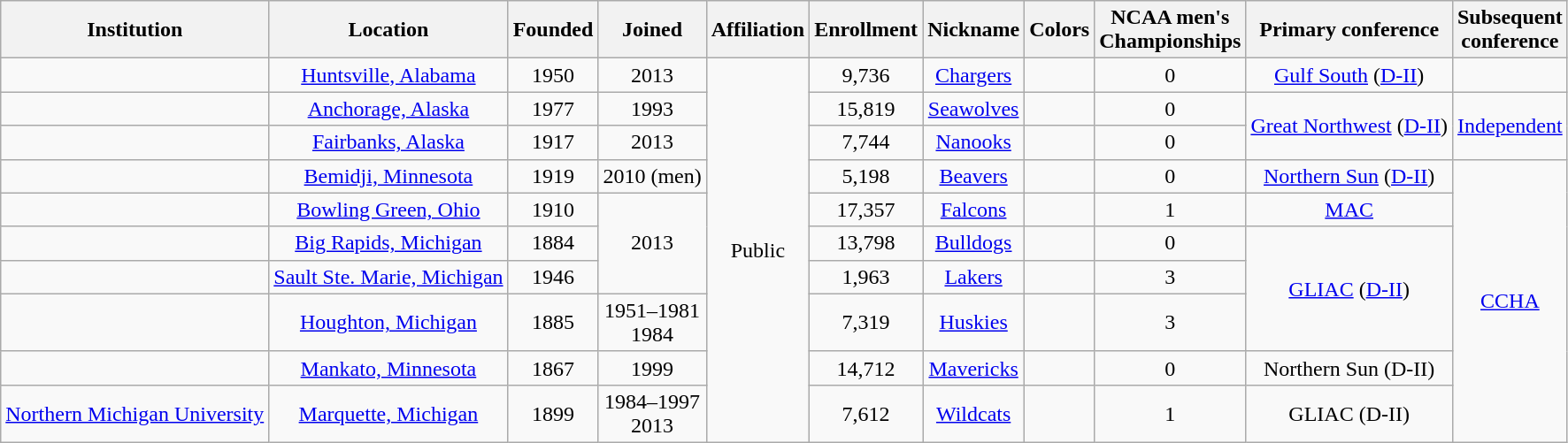<table class="wikitable sortable plainrowheaders" style="text-align:center;">
<tr>
<th scope=col>Institution</th>
<th scope=col>Location</th>
<th scope=col>Founded</th>
<th scope=col>Joined</th>
<th scope=col>Affiliation</th>
<th scope=col>Enrollment</th>
<th scope=col>Nickname</th>
<th scope=col>Colors</th>
<th scope=col>NCAA men's<br>Championships</th>
<th scope=col>Primary conference</th>
<th scope=col>Subsequent<br>conference</th>
</tr>
<tr>
<td></td>
<td><a href='#'>Huntsville, Alabama</a></td>
<td>1950</td>
<td>2013</td>
<td rowspan="10">Public</td>
<td>9,736</td>
<td><a href='#'>Chargers</a></td>
<td></td>
<td>0</td>
<td><a href='#'>Gulf South</a> (<a href='#'>D-II</a>)</td>
<td> </td>
</tr>
<tr>
<td></td>
<td><a href='#'>Anchorage, Alaska</a></td>
<td>1977</td>
<td>1993</td>
<td>15,819</td>
<td><a href='#'>Seawolves</a></td>
<td></td>
<td>0</td>
<td rowspan="2"><a href='#'>Great Northwest</a> (<a href='#'>D-II</a>)</td>
<td rowspan="2"><a href='#'>Independent</a></td>
</tr>
<tr>
<td></td>
<td><a href='#'>Fairbanks, Alaska</a></td>
<td>1917</td>
<td>2013</td>
<td>7,744</td>
<td><a href='#'>Nanooks</a></td>
<td></td>
<td>0</td>
</tr>
<tr>
<td></td>
<td><a href='#'>Bemidji, Minnesota</a></td>
<td>1919</td>
<td>2010 (men)</td>
<td>5,198</td>
<td><a href='#'>Beavers</a></td>
<td></td>
<td>0</td>
<td><a href='#'>Northern Sun</a> (<a href='#'>D-II</a>)</td>
<td rowspan="7"><a href='#'>CCHA</a></td>
</tr>
<tr>
<td></td>
<td><a href='#'>Bowling Green, Ohio</a></td>
<td>1910</td>
<td rowspan="3">2013</td>
<td>17,357</td>
<td><a href='#'>Falcons</a></td>
<td></td>
<td>1</td>
<td><a href='#'>MAC</a></td>
</tr>
<tr>
<td></td>
<td><a href='#'>Big Rapids, Michigan</a></td>
<td>1884</td>
<td>13,798</td>
<td><a href='#'>Bulldogs</a></td>
<td></td>
<td>0</td>
<td rowspan="3"><a href='#'>GLIAC</a> (<a href='#'>D-II</a>)</td>
</tr>
<tr>
<td></td>
<td><a href='#'>Sault Ste. Marie, Michigan</a></td>
<td>1946</td>
<td>1,963</td>
<td><a href='#'>Lakers</a></td>
<td></td>
<td>3</td>
</tr>
<tr>
<td></td>
<td><a href='#'>Houghton, Michigan</a></td>
<td>1885</td>
<td>1951–1981<br>1984</td>
<td>7,319</td>
<td><a href='#'>Huskies</a></td>
<td></td>
<td>3</td>
</tr>
<tr>
<td></td>
<td><a href='#'>Mankato, Minnesota</a></td>
<td>1867</td>
<td>1999</td>
<td>14,712</td>
<td><a href='#'>Mavericks</a></td>
<td></td>
<td>0</td>
<td>Northern Sun  (D-II)</td>
</tr>
<tr>
<td><a href='#'>Northern Michigan University</a></td>
<td><a href='#'>Marquette, Michigan</a></td>
<td>1899</td>
<td>1984–1997<br>2013</td>
<td>7,612</td>
<td><a href='#'>Wildcats</a></td>
<td></td>
<td>1</td>
<td>GLIAC (D-II)</td>
</tr>
</table>
